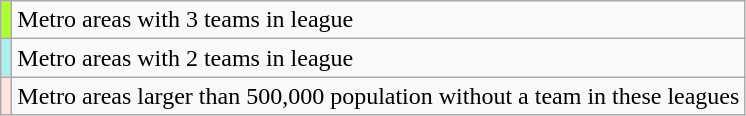<table class="wikitable">
<tr>
<td style=background:#ADFF2F></td>
<td>Metro areas with 3 teams in league</td>
</tr>
<tr>
<td style=background:#AFEEEE></td>
<td>Metro areas with 2 teams in league</td>
</tr>
<tr>
<td style=background:#FFE4E1></td>
<td>Metro areas larger than 500,000 population without a team in these leagues</td>
</tr>
</table>
